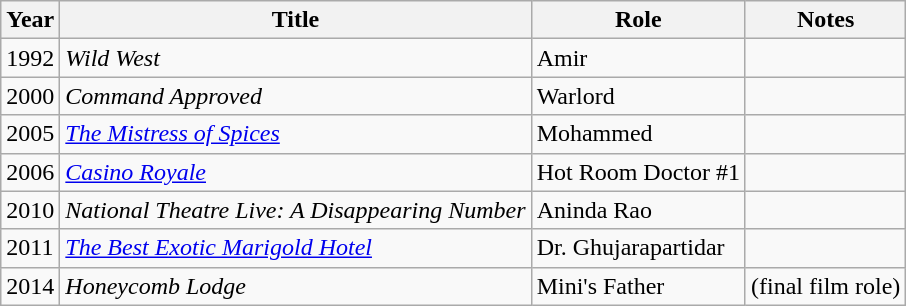<table class="wikitable sortable">
<tr>
<th>Year</th>
<th>Title</th>
<th>Role</th>
<th>Notes</th>
</tr>
<tr>
<td>1992</td>
<td><em>Wild West</em></td>
<td>Amir</td>
<td></td>
</tr>
<tr>
<td>2000</td>
<td><em>Command Approved</em></td>
<td>Warlord</td>
<td></td>
</tr>
<tr>
<td>2005</td>
<td><em><a href='#'>The Mistress of Spices</a></em></td>
<td>Mohammed</td>
<td></td>
</tr>
<tr>
<td>2006</td>
<td><em><a href='#'>Casino Royale</a></em></td>
<td>Hot Room Doctor #1</td>
<td></td>
</tr>
<tr>
<td>2010</td>
<td><em>National Theatre Live: A Disappearing Number</em></td>
<td>Aninda Rao</td>
<td></td>
</tr>
<tr>
<td>2011</td>
<td><em><a href='#'>The Best Exotic Marigold Hotel</a></em></td>
<td>Dr. Ghujarapartidar</td>
<td></td>
</tr>
<tr>
<td>2014</td>
<td><em>Honeycomb Lodge</em></td>
<td>Mini's Father</td>
<td>(final film role)</td>
</tr>
</table>
